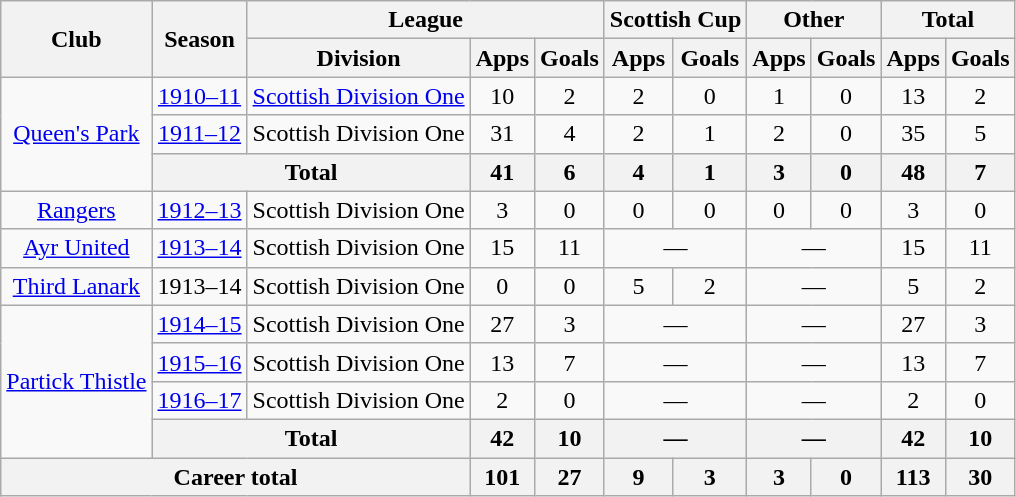<table class="wikitable" style="text-align: center;">
<tr>
<th rowspan="2">Club</th>
<th rowspan="2">Season</th>
<th colspan="3">League</th>
<th colspan="2">Scottish Cup</th>
<th colspan="2">Other</th>
<th colspan="2">Total</th>
</tr>
<tr>
<th>Division</th>
<th>Apps</th>
<th>Goals</th>
<th>Apps</th>
<th>Goals</th>
<th>Apps</th>
<th>Goals</th>
<th>Apps</th>
<th>Goals</th>
</tr>
<tr>
<td rowspan="3"><a href='#'>Queen's Park</a></td>
<td><a href='#'>1910–11</a></td>
<td><a href='#'>Scottish Division One</a></td>
<td>10</td>
<td>2</td>
<td>2</td>
<td>0</td>
<td>1</td>
<td>0</td>
<td>13</td>
<td>2</td>
</tr>
<tr>
<td><a href='#'>1911–12</a></td>
<td>Scottish Division One</td>
<td>31</td>
<td>4</td>
<td>2</td>
<td>1</td>
<td>2</td>
<td>0</td>
<td>35</td>
<td>5</td>
</tr>
<tr>
<th colspan="2">Total</th>
<th>41</th>
<th>6</th>
<th>4</th>
<th>1</th>
<th>3</th>
<th>0</th>
<th>48</th>
<th>7</th>
</tr>
<tr>
<td><a href='#'>Rangers</a></td>
<td><a href='#'>1912–13</a></td>
<td>Scottish Division One</td>
<td>3</td>
<td>0</td>
<td>0</td>
<td>0</td>
<td>0</td>
<td>0</td>
<td>3</td>
<td>0</td>
</tr>
<tr>
<td><a href='#'>Ayr United</a></td>
<td><a href='#'>1913–14</a></td>
<td>Scottish Division One</td>
<td>15</td>
<td>11</td>
<td colspan="2">—</td>
<td colspan="2">—</td>
<td>15</td>
<td>11</td>
</tr>
<tr>
<td><a href='#'>Third Lanark</a></td>
<td>1913–14</td>
<td>Scottish Division One</td>
<td>0</td>
<td>0</td>
<td>5</td>
<td>2</td>
<td colspan="2">—</td>
<td>5</td>
<td>2</td>
</tr>
<tr>
<td rowspan="4"><a href='#'>Partick Thistle</a></td>
<td><a href='#'>1914–15</a></td>
<td>Scottish Division One</td>
<td>27</td>
<td>3</td>
<td colspan="2">—</td>
<td colspan="2">—</td>
<td>27</td>
<td>3</td>
</tr>
<tr>
<td><a href='#'>1915–16</a></td>
<td>Scottish Division One</td>
<td>13</td>
<td>7</td>
<td colspan="2">—</td>
<td colspan="2">—</td>
<td>13</td>
<td>7</td>
</tr>
<tr>
<td><a href='#'>1916–17</a></td>
<td>Scottish Division One</td>
<td>2</td>
<td>0</td>
<td colspan="2">—</td>
<td colspan="2">—</td>
<td>2</td>
<td>0</td>
</tr>
<tr>
<th colspan="2">Total</th>
<th>42</th>
<th>10</th>
<th colspan="2">—</th>
<th colspan="2">—</th>
<th>42</th>
<th>10</th>
</tr>
<tr>
<th colspan="3">Career total</th>
<th>101</th>
<th>27</th>
<th>9</th>
<th>3</th>
<th>3</th>
<th>0</th>
<th>113</th>
<th>30</th>
</tr>
</table>
